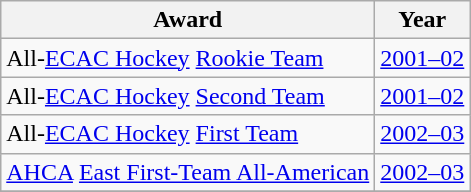<table class="wikitable">
<tr>
<th>Award</th>
<th>Year</th>
</tr>
<tr>
<td>All-<a href='#'>ECAC Hockey</a> <a href='#'>Rookie Team</a></td>
<td><a href='#'>2001–02</a></td>
</tr>
<tr>
<td>All-<a href='#'>ECAC Hockey</a> <a href='#'>Second Team</a></td>
<td><a href='#'>2001–02</a></td>
</tr>
<tr>
<td>All-<a href='#'>ECAC Hockey</a> <a href='#'>First Team</a></td>
<td><a href='#'>2002–03</a></td>
</tr>
<tr>
<td><a href='#'>AHCA</a> <a href='#'>East First-Team All-American</a></td>
<td><a href='#'>2002–03</a></td>
</tr>
<tr>
</tr>
</table>
